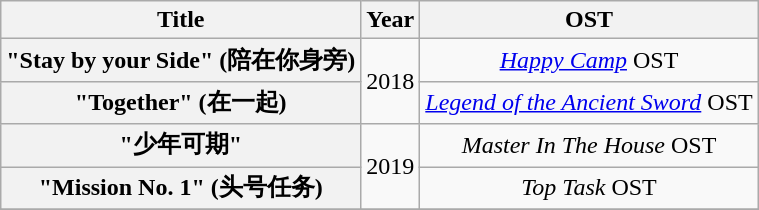<table class="wikitable plainrowheaders" style="text-align:center;">
<tr>
<th scope="col">Title</th>
<th scope="col">Year</th>
<th scope="col">OST</th>
</tr>
<tr>
<th scope="row">"Stay by your Side" (陪在你身旁)</th>
<td rowspan="2">2018</td>
<td><em><a href='#'>Happy Camp</a></em> OST</td>
</tr>
<tr>
<th scope="row">"Together" (在一起)</th>
<td><em><a href='#'>Legend of the Ancient Sword</a></em> OST</td>
</tr>
<tr>
<th scope="row">"少年可期"</th>
<td rowspan="2">2019</td>
<td><em>Master In The House</em> OST</td>
</tr>
<tr>
<th scope="row">"Mission No. 1" (头号任务)</th>
<td><em>Top Task</em> OST</td>
</tr>
<tr>
</tr>
</table>
